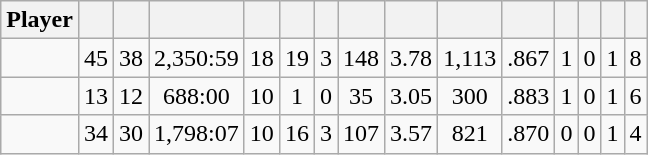<table class="wikitable sortable" style="text-align:center;">
<tr>
<th>Player</th>
<th></th>
<th></th>
<th></th>
<th></th>
<th></th>
<th></th>
<th></th>
<th></th>
<th></th>
<th></th>
<th></th>
<th></th>
<th></th>
<th></th>
</tr>
<tr>
<td style="text-align:left;"></td>
<td>45</td>
<td>38</td>
<td>2,350:59</td>
<td>18</td>
<td>19</td>
<td>3</td>
<td>148</td>
<td>3.78</td>
<td>1,113</td>
<td>.867</td>
<td>1</td>
<td>0</td>
<td>1</td>
<td>8</td>
</tr>
<tr>
<td style="text-align:left;"></td>
<td>13</td>
<td>12</td>
<td>688:00</td>
<td>10</td>
<td>1</td>
<td>0</td>
<td>35</td>
<td>3.05</td>
<td>300</td>
<td>.883</td>
<td>1</td>
<td>0</td>
<td>1</td>
<td>6</td>
</tr>
<tr>
<td style="text-align:left;"></td>
<td>34</td>
<td>30</td>
<td>1,798:07</td>
<td>10</td>
<td>16</td>
<td>3</td>
<td>107</td>
<td>3.57</td>
<td>821</td>
<td>.870</td>
<td>0</td>
<td>0</td>
<td>1</td>
<td>4</td>
</tr>
</table>
